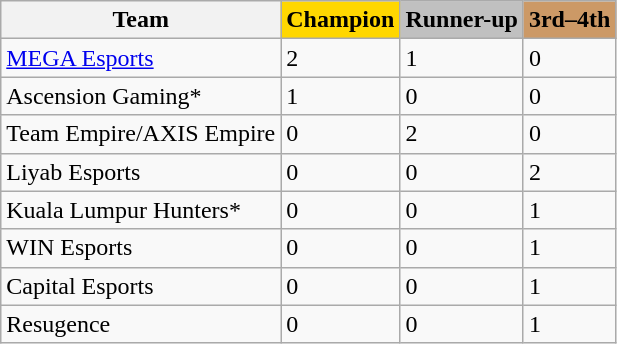<table class="wikitable" style="text-align:left">
<tr>
<th>Team</th>
<th style="background:gold; ">Champion</th>
<th style="background:silver; ">Runner-up</th>
<th style="background:#c96; ">3rd–4th</th>
</tr>
<tr>
<td> <a href='#'>MEGA Esports</a></td>
<td>2</td>
<td>1</td>
<td>0</td>
</tr>
<tr valign="top">
<td> Ascension Gaming*</td>
<td>1</td>
<td>0</td>
<td>0</td>
</tr>
<tr>
<td> Team Empire/AXIS Empire</td>
<td>0</td>
<td>2</td>
<td>0</td>
</tr>
<tr>
<td> Liyab Esports</td>
<td>0</td>
<td>0</td>
<td>2</td>
</tr>
<tr>
<td> Kuala Lumpur Hunters*</td>
<td>0</td>
<td>0</td>
<td>1</td>
</tr>
<tr>
<td> WIN Esports</td>
<td>0</td>
<td>0</td>
<td>1</td>
</tr>
<tr>
<td> Capital Esports</td>
<td>0</td>
<td>0</td>
<td>1</td>
</tr>
<tr>
<td> Resugence</td>
<td>0</td>
<td>0</td>
<td>1</td>
</tr>
</table>
